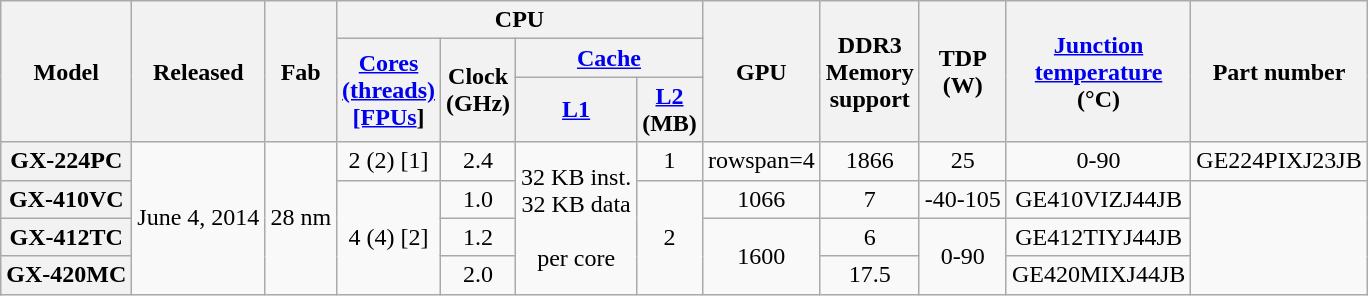<table class="wikitable sortable sort-under" style="text-align: center">
<tr>
<th rowspan=3>Model</th>
<th rowspan=3>Released</th>
<th rowspan=3>Fab</th>
<th colspan="4">CPU</th>
<th rowspan="3">GPU</th>
<th rowspan=3>DDR3<br>Memory<br>support</th>
<th rowspan=3>TDP<br>(W)</th>
<th rowspan=3><a href='#'>Junction</a><br><a href='#'>temperature</a><br>(°C)</th>
<th rowspan=3>Part number</th>
</tr>
<tr>
<th rowspan=2><a href='#'>Cores</a><br><a href='#'>(threads)</a><br><a href='#'>[FPUs</a>]</th>
<th rowspan=2>Clock<br>(GHz)</th>
<th colspan="2"><a href='#'>Cache</a></th>
</tr>
<tr>
<th><a href='#'>L1</a></th>
<th><a href='#'>L2</a><br>(MB)</th>
</tr>
<tr>
<th>GX-224PC</th>
<td rowspan=4>June 4, 2014</td>
<td rowspan=4>28 nm</td>
<td>2 (2) [1]</td>
<td>2.4</td>
<td rowspan=4>32 KB inst.<br>32 KB data<br><br>per core</td>
<td>1</td>
<td>rowspan=4 </td>
<td>1866</td>
<td>25</td>
<td>0-90</td>
<td>GE224PIXJ23JB</td>
</tr>
<tr>
<th>GX-410VC</th>
<td rowspan=3>4 (4) [2]</td>
<td>1.0</td>
<td rowspan=3>2</td>
<td>1066</td>
<td>7</td>
<td>-40-105</td>
<td>GE410VIZJ44JB</td>
</tr>
<tr>
<th>GX-412TC</th>
<td>1.2</td>
<td rowspan=2>1600</td>
<td>6</td>
<td rowspan=2>0-90</td>
<td>GE412TIYJ44JB</td>
</tr>
<tr>
<th>GX-420MC</th>
<td>2.0</td>
<td>17.5</td>
<td>GE420MIXJ44JB</td>
</tr>
</table>
